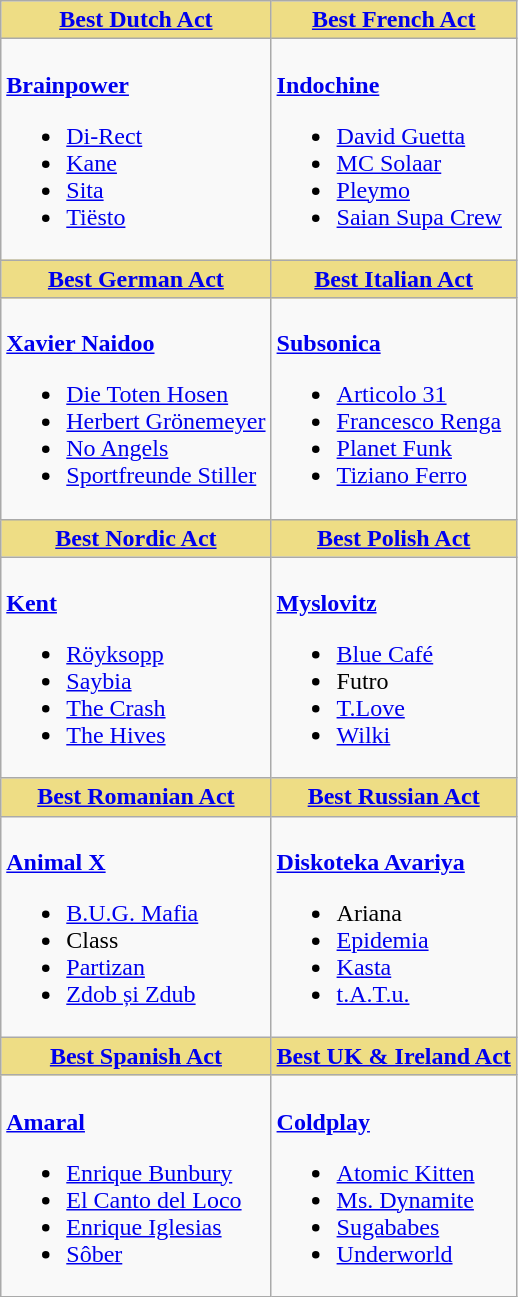<table class=wikitable style="width=100%">
<tr>
<th style="background:#EEDD85; width=50%"><a href='#'>Best Dutch Act</a></th>
<th style="background:#EEDD85; width=50%"><a href='#'>Best French Act</a></th>
</tr>
<tr>
<td valign="top"><br><strong><a href='#'>Brainpower</a></strong><ul><li><a href='#'>Di-Rect</a></li><li><a href='#'>Kane</a></li><li><a href='#'>Sita</a></li><li><a href='#'>Tiësto</a></li></ul></td>
<td valign="top"><br><strong><a href='#'>Indochine</a></strong><ul><li><a href='#'>David Guetta</a></li><li><a href='#'>MC Solaar</a></li><li><a href='#'>Pleymo</a></li><li><a href='#'>Saian Supa Crew</a></li></ul></td>
</tr>
<tr>
<th style="background:#EEDD85; width=50%"><a href='#'>Best German Act</a></th>
<th style="background:#EEDD85; width=50%"><a href='#'>Best Italian Act</a></th>
</tr>
<tr>
<td valign="top"><br><strong><a href='#'>Xavier Naidoo</a></strong><ul><li><a href='#'>Die Toten Hosen</a></li><li><a href='#'>Herbert Grönemeyer</a></li><li><a href='#'>No Angels</a></li><li><a href='#'>Sportfreunde Stiller</a></li></ul></td>
<td valign="top"><br><strong><a href='#'>Subsonica</a></strong><ul><li><a href='#'>Articolo 31</a></li><li><a href='#'>Francesco Renga</a></li><li><a href='#'>Planet Funk</a></li><li><a href='#'>Tiziano Ferro</a></li></ul></td>
</tr>
<tr>
<th style="background:#EEDD85; width=50%"><a href='#'>Best Nordic Act</a></th>
<th style="background:#EEDD85; width=50%"><a href='#'>Best Polish Act</a></th>
</tr>
<tr>
<td valign="top"><br><strong><a href='#'>Kent</a></strong><ul><li><a href='#'>Röyksopp</a></li><li><a href='#'>Saybia</a></li><li><a href='#'>The Crash</a></li><li><a href='#'>The Hives</a></li></ul></td>
<td valign="top"><br><strong><a href='#'>Myslovitz</a></strong><ul><li><a href='#'>Blue Café</a></li><li>Futro</li><li><a href='#'>T.Love</a></li><li><a href='#'>Wilki</a></li></ul></td>
</tr>
<tr>
<th style="background:#EEDD85; width=50%"><a href='#'>Best Romanian Act</a></th>
<th style="background:#EEDD85; width=50%"><a href='#'>Best Russian Act</a></th>
</tr>
<tr>
<td valign="top"><br><strong><a href='#'>Animal X</a></strong><ul><li><a href='#'>B.U.G. Mafia</a></li><li>Class</li><li><a href='#'>Partizan</a></li><li><a href='#'>Zdob și Zdub</a></li></ul></td>
<td valign="top"><br><strong><a href='#'>Diskoteka Avariya</a></strong><ul><li>Ariana</li><li><a href='#'>Epidemia</a></li><li><a href='#'>Kasta</a></li><li><a href='#'>t.A.T.u.</a></li></ul></td>
</tr>
<tr>
<th style="background:#EEDD85; width=50%"><a href='#'>Best Spanish Act</a></th>
<th style="background:#EEDD85; width=50%"><a href='#'>Best UK & Ireland Act</a></th>
</tr>
<tr>
<td valign="top"><br><strong><a href='#'>Amaral</a></strong><ul><li><a href='#'>Enrique Bunbury</a></li><li><a href='#'>El Canto del Loco</a></li><li><a href='#'>Enrique Iglesias</a></li><li><a href='#'>Sôber</a></li></ul></td>
<td valign="top"><br><strong><a href='#'>Coldplay</a></strong><ul><li><a href='#'>Atomic Kitten</a></li><li><a href='#'>Ms. Dynamite</a></li><li><a href='#'>Sugababes</a></li><li><a href='#'>Underworld</a></li></ul></td>
</tr>
</table>
